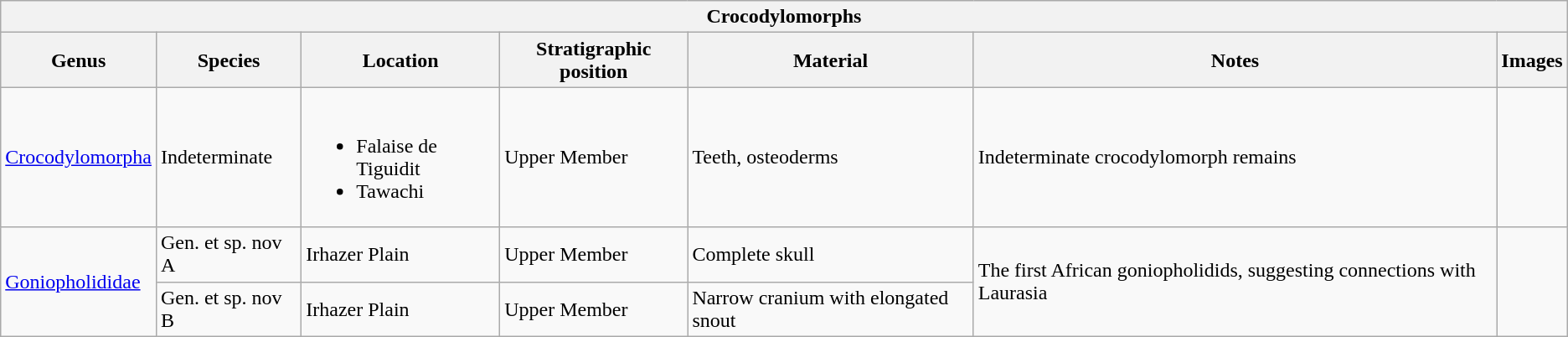<table class="wikitable" align="center">
<tr>
<th colspan="7" align="center">Crocodylomorphs</th>
</tr>
<tr>
<th>Genus</th>
<th>Species</th>
<th>Location</th>
<th>Stratigraphic position</th>
<th>Material</th>
<th>Notes</th>
<th>Images</th>
</tr>
<tr>
<td><a href='#'>Crocodylomorpha</a></td>
<td>Indeterminate</td>
<td><br><ul><li>Falaise de Tiguidit</li><li>Tawachi</li></ul></td>
<td>Upper Member</td>
<td>Teeth, osteoderms</td>
<td>Indeterminate crocodylomorph remains</td>
<td></td>
</tr>
<tr>
<td rowspan="2"><a href='#'>Goniopholididae</a></td>
<td>Gen. et sp. nov A</td>
<td>Irhazer Plain</td>
<td>Upper Member</td>
<td>Complete skull</td>
<td rowspan="2">The first African goniopholidids, suggesting connections with Laurasia</td>
<td rowspan="2"></td>
</tr>
<tr>
<td>Gen. et sp. nov  B</td>
<td>Irhazer Plain</td>
<td>Upper Member</td>
<td>Narrow cranium with elongated snout</td>
</tr>
</table>
